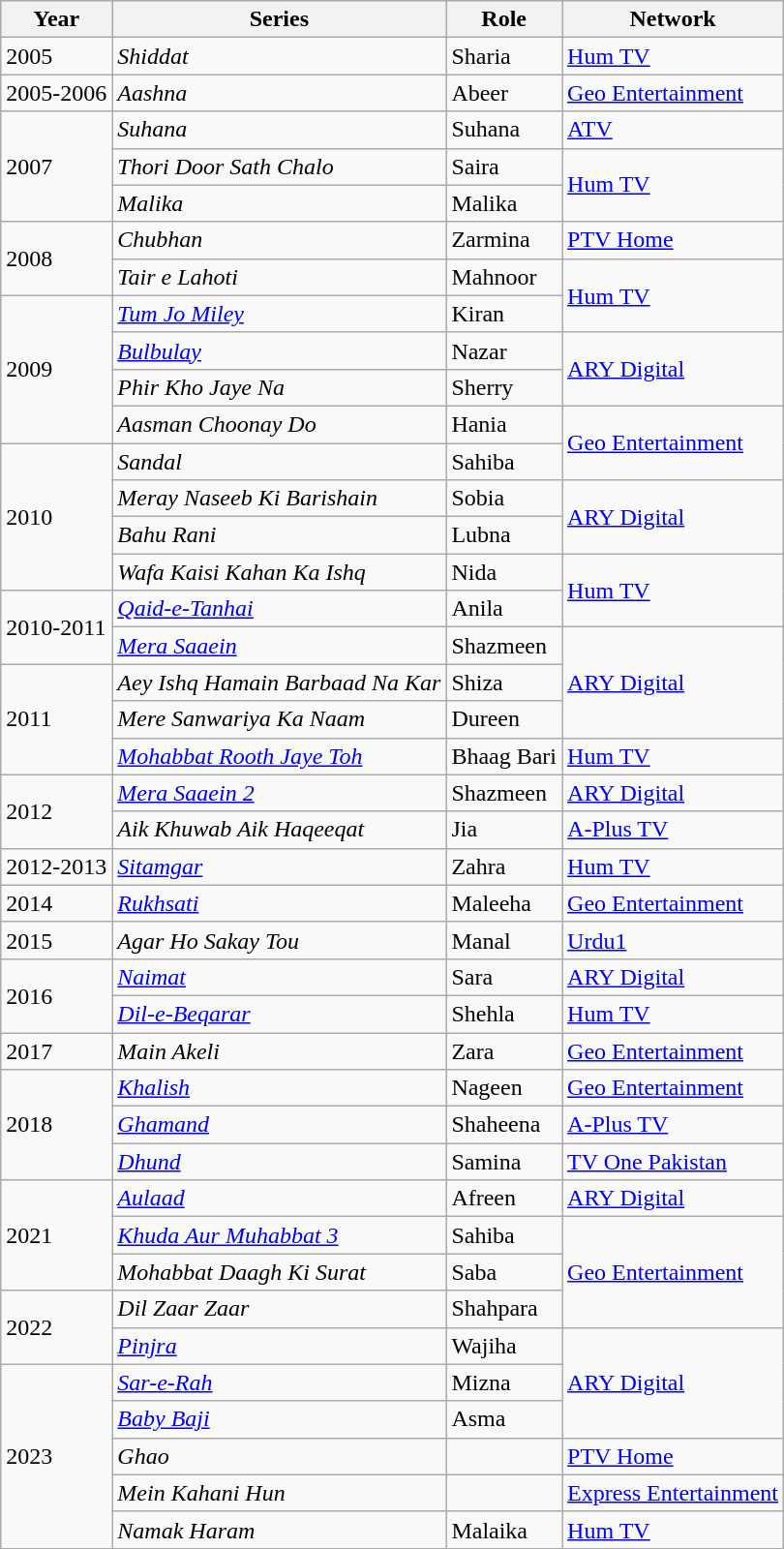<table class="wikitable">
<tr>
<th>Year</th>
<th>Series</th>
<th>Role</th>
<th>Network</th>
</tr>
<tr>
<td>2005</td>
<td><em>Shiddat</em></td>
<td>Sharia</td>
<td><a href='#'>Hum TV</a></td>
</tr>
<tr>
<td>2005-2006</td>
<td><em>Aashna</em></td>
<td>Abeer</td>
<td><a href='#'>Geo Entertainment</a></td>
</tr>
<tr>
<td rowspan="3">2007</td>
<td><em>Suhana</em></td>
<td>Suhana</td>
<td><a href='#'>ATV</a></td>
</tr>
<tr>
<td><em>Thori Door Sath Chalo</em></td>
<td>Saira</td>
<td rowspan="2"><a href='#'>Hum TV</a></td>
</tr>
<tr>
<td><em>Malika</em></td>
<td>Malika</td>
</tr>
<tr>
<td rowspan="2">2008</td>
<td><em>Chubhan</em></td>
<td>Zarmina</td>
<td><a href='#'>PTV Home</a></td>
</tr>
<tr>
<td><em>Tair e Lahoti</em></td>
<td>Mahnoor</td>
<td rowspan="2"><a href='#'>Hum TV</a></td>
</tr>
<tr>
<td rowspan="4">2009</td>
<td><em><a href='#'>Tum Jo Miley</a></em></td>
<td>Kiran</td>
</tr>
<tr>
<td><em><a href='#'>Bulbulay</a></em></td>
<td>Nazar</td>
<td rowspan="2"><a href='#'>ARY Digital</a></td>
</tr>
<tr>
<td><em>Phir Kho Jaye Na</em></td>
<td>Sherry</td>
</tr>
<tr>
<td><em>Aasman Choonay Do</em></td>
<td>Hania</td>
<td rowspan="2"><a href='#'>Geo Entertainment</a></td>
</tr>
<tr>
<td rowspan="4">2010</td>
<td><em>Sandal</em></td>
<td>Sahiba</td>
</tr>
<tr>
<td><em>Meray Naseeb Ki Barishain</em></td>
<td>Sobia</td>
<td rowspan="2"><a href='#'>ARY Digital</a></td>
</tr>
<tr>
<td><em>Bahu Rani</em></td>
<td>Lubna</td>
</tr>
<tr>
<td><em>Wafa Kaisi Kahan Ka Ishq</em></td>
<td>Nida</td>
<td rowspan="2"><a href='#'>Hum TV</a></td>
</tr>
<tr>
<td rowspan="2">2010-2011</td>
<td><em><a href='#'>Qaid-e-Tanhai</a></em></td>
<td>Anila</td>
</tr>
<tr>
<td><em><a href='#'>Mera Saaein</a></em></td>
<td>Shazmeen</td>
<td rowspan="3"><a href='#'>ARY Digital</a></td>
</tr>
<tr>
<td rowspan="3">2011</td>
<td><em>Aey Ishq Hamain Barbaad Na Kar</em></td>
<td>Shiza</td>
</tr>
<tr>
<td><em>Mere Sanwariya Ka Naam</em></td>
<td>Dureen</td>
</tr>
<tr>
<td><em><a href='#'>Mohabbat Rooth Jaye Toh</a></em></td>
<td>Bhaag Bari</td>
<td><a href='#'>Hum TV</a></td>
</tr>
<tr>
<td rowspan="2">2012</td>
<td><em><a href='#'>Mera Saaein 2</a></em></td>
<td>Shazmeen</td>
<td><a href='#'>ARY Digital</a></td>
</tr>
<tr>
<td><em>Aik Khuwab Aik Haqeeqat</em></td>
<td>Jia</td>
<td><a href='#'>A-Plus TV</a></td>
</tr>
<tr>
<td>2012-2013</td>
<td><em><a href='#'>Sitamgar</a></em></td>
<td>Zahra</td>
<td><a href='#'>Hum TV</a></td>
</tr>
<tr>
<td>2014</td>
<td><em><a href='#'>Rukhsati</a></em></td>
<td>Maleeha</td>
<td><a href='#'>Geo Entertainment</a></td>
</tr>
<tr>
<td>2015</td>
<td><em>Agar Ho Sakay Tou</em></td>
<td>Manal</td>
<td><a href='#'>Urdu1</a></td>
</tr>
<tr>
<td rowspan="2">2016</td>
<td><em><a href='#'>Naimat</a></em></td>
<td>Sara</td>
<td><a href='#'>ARY Digital</a></td>
</tr>
<tr>
<td><em><a href='#'>Dil-e-Beqarar</a></em></td>
<td>Shehla</td>
<td><a href='#'>Hum TV</a></td>
</tr>
<tr>
<td>2017</td>
<td><em>Main Akeli</em></td>
<td>Zara</td>
<td><a href='#'>Geo Entertainment</a></td>
</tr>
<tr>
<td rowspan="3">2018</td>
<td><em><a href='#'>Khalish</a></em></td>
<td>Nageen</td>
<td><a href='#'>Geo Entertainment</a></td>
</tr>
<tr>
<td><em><a href='#'>Ghamand</a></em></td>
<td>Shaheena</td>
<td><a href='#'>A-Plus TV</a></td>
</tr>
<tr>
<td><em><a href='#'>Dhund</a></em></td>
<td>Samina</td>
<td><a href='#'>TV One Pakistan</a></td>
</tr>
<tr>
<td rowspan="3">2021</td>
<td><em><a href='#'>Aulaad</a></em></td>
<td>Afreen</td>
<td><a href='#'>ARY Digital</a></td>
</tr>
<tr>
<td><em><a href='#'>Khuda Aur Muhabbat 3</a></em></td>
<td>Sahiba</td>
<td rowspan="3"><a href='#'>Geo Entertainment</a></td>
</tr>
<tr>
<td><em>Mohabbat Daagh Ki Surat</em></td>
<td>Saba</td>
</tr>
<tr>
<td rowspan="2">2022</td>
<td><em>Dil Zaar Zaar</em></td>
<td>Shahpara</td>
</tr>
<tr>
<td><em><a href='#'>Pinjra</a></em></td>
<td>Wajiha</td>
<td rowspan="3"><a href='#'>ARY Digital</a></td>
</tr>
<tr>
<td rowspan="5">2023</td>
<td><em><a href='#'>Sar-e-Rah</a></em></td>
<td>Mizna</td>
</tr>
<tr>
<td><em><a href='#'>Baby Baji</a></em></td>
<td>Asma</td>
</tr>
<tr>
<td><em>Ghao</em></td>
<td></td>
<td><a href='#'>PTV Home</a></td>
</tr>
<tr>
<td><em>Mein Kahani Hun</em></td>
<td></td>
<td><a href='#'>Express Entertainment</a></td>
</tr>
<tr>
<td><em>Namak Haram</em></td>
<td>Malaika</td>
<td><a href='#'>Hum TV</a></td>
</tr>
</table>
